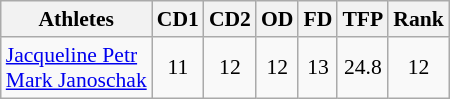<table class="wikitable" border="1" style="font-size:90%">
<tr>
<th>Athletes</th>
<th>CD1</th>
<th>CD2</th>
<th>OD</th>
<th>FD</th>
<th>TFP</th>
<th>Rank</th>
</tr>
<tr align=center>
<td align=left><a href='#'>Jacqueline Petr</a><br><a href='#'>Mark Janoschak</a></td>
<td>11</td>
<td>12</td>
<td>12</td>
<td>13</td>
<td>24.8</td>
<td>12</td>
</tr>
</table>
